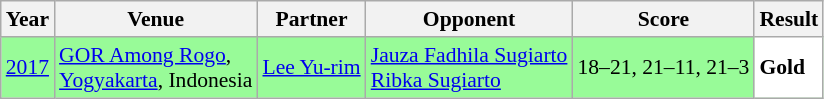<table class="sortable wikitable" style="font-size: 90%;">
<tr>
<th>Year</th>
<th>Venue</th>
<th>Partner</th>
<th>Opponent</th>
<th>Score</th>
<th>Result</th>
</tr>
<tr style="background:#98FB98">
<td align="center"><a href='#'>2017</a></td>
<td align="left"><a href='#'>GOR Among Rogo</a>,<br><a href='#'>Yogyakarta</a>, Indonesia</td>
<td align="left"> <a href='#'>Lee Yu-rim</a></td>
<td align="left"> <a href='#'>Jauza Fadhila Sugiarto</a><br> <a href='#'>Ribka Sugiarto</a></td>
<td align="left">18–21, 21–11, 21–3</td>
<td style="text-align:left; background:white"> <strong>Gold</strong></td>
</tr>
</table>
